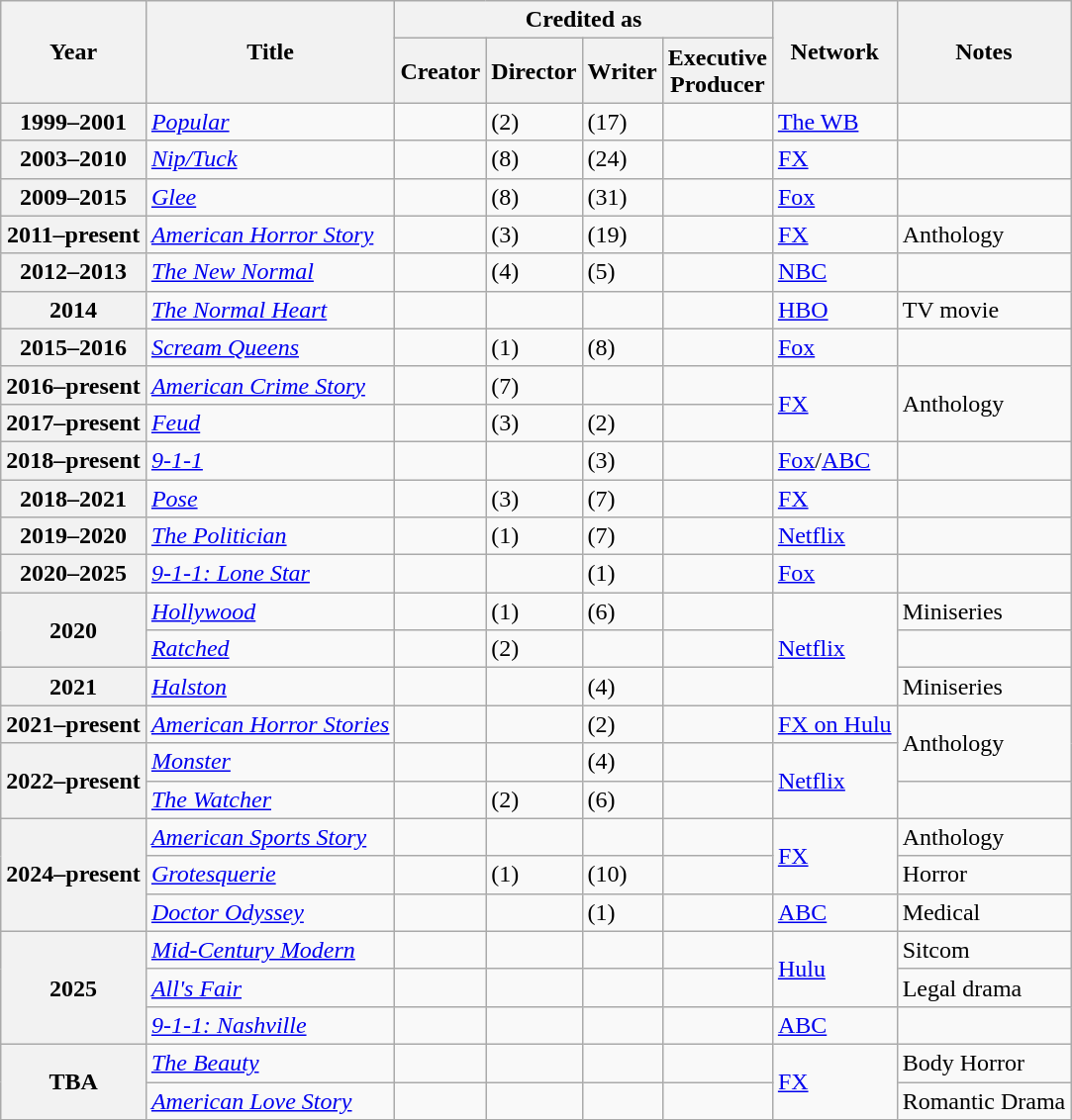<table class="wikitable plainrowheaders unsortable">
<tr>
<th rowspan="2" scope="col">Year</th>
<th rowspan="2" scope="col">Title</th>
<th colspan="4" scope="col">Credited as</th>
<th rowspan="2" scope="col">Network</th>
<th rowspan="2" scope="col" class="unsortable">Notes</th>
</tr>
<tr>
<th>Creator</th>
<th>Director</th>
<th>Writer</th>
<th>Executive<br>Producer</th>
</tr>
<tr>
<th>1999–2001</th>
<td scope="row"><em><a href='#'>Popular</a></em></td>
<td></td>
<td> (2)</td>
<td> (17)</td>
<td></td>
<td><a href='#'>The WB</a></td>
<td></td>
</tr>
<tr>
<th>2003–2010</th>
<td scope="row"><em><a href='#'>Nip/Tuck</a></em></td>
<td></td>
<td> (8)</td>
<td> (24)</td>
<td></td>
<td><a href='#'>FX</a></td>
<td></td>
</tr>
<tr>
<th>2009–2015</th>
<td scope="row"><em><a href='#'>Glee</a></em></td>
<td></td>
<td> (8)</td>
<td> (31)</td>
<td></td>
<td><a href='#'>Fox</a></td>
<td></td>
</tr>
<tr>
<th>2011–present</th>
<td scope="row"><em><a href='#'>American Horror Story</a></em></td>
<td></td>
<td> (3)</td>
<td> (19)</td>
<td></td>
<td><a href='#'>FX</a></td>
<td>Anthology</td>
</tr>
<tr>
<th>2012–2013</th>
<td scope="row"><em><a href='#'>The New Normal</a></em></td>
<td></td>
<td> (4)</td>
<td> (5)</td>
<td></td>
<td><a href='#'>NBC</a></td>
<td></td>
</tr>
<tr>
<th>2014</th>
<td scope="row"><em><a href='#'>The Normal Heart</a></em></td>
<td></td>
<td></td>
<td></td>
<td></td>
<td><a href='#'>HBO</a></td>
<td>TV movie</td>
</tr>
<tr>
<th>2015–2016</th>
<td scope="row"><em><a href='#'>Scream Queens</a></em></td>
<td></td>
<td> (1)</td>
<td> (8)</td>
<td></td>
<td><a href='#'>Fox</a></td>
<td></td>
</tr>
<tr>
<th>2016–present</th>
<td scope="row"><em><a href='#'>American Crime Story</a></em></td>
<td></td>
<td> (7)</td>
<td></td>
<td></td>
<td rowspan="2"><a href='#'>FX</a></td>
<td rowspan="2">Anthology</td>
</tr>
<tr>
<th>2017–present</th>
<td scope="row"><em><a href='#'>Feud</a></em></td>
<td></td>
<td> (3)</td>
<td> (2)</td>
<td></td>
</tr>
<tr>
<th>2018–present</th>
<td scope="row"><em><a href='#'>9-1-1</a></em></td>
<td></td>
<td></td>
<td> (3)</td>
<td></td>
<td><a href='#'>Fox</a>/<a href='#'>ABC</a></td>
<td></td>
</tr>
<tr>
<th>2018–2021</th>
<td scope="row"><em><a href='#'>Pose</a></em></td>
<td></td>
<td> (3)</td>
<td> (7)</td>
<td></td>
<td><a href='#'>FX</a></td>
<td></td>
</tr>
<tr>
<th>2019–2020</th>
<td scope="row"><em><a href='#'>The Politician</a></em></td>
<td></td>
<td> (1)</td>
<td> (7)</td>
<td></td>
<td><a href='#'>Netflix</a></td>
<td></td>
</tr>
<tr>
<th>2020–2025</th>
<td scope="row"><em><a href='#'>9-1-1: Lone Star</a></em></td>
<td></td>
<td></td>
<td> (1)</td>
<td></td>
<td><a href='#'>Fox</a></td>
<td></td>
</tr>
<tr>
<th rowspan="2">2020</th>
<td scope="row"><em><a href='#'>Hollywood</a></em></td>
<td></td>
<td> (1)</td>
<td> (6)</td>
<td></td>
<td rowspan="3"><a href='#'>Netflix</a></td>
<td>Miniseries</td>
</tr>
<tr>
<td scope="row"><em><a href='#'>Ratched</a></em></td>
<td></td>
<td> (2)</td>
<td></td>
<td></td>
<td></td>
</tr>
<tr>
<th>2021</th>
<td scope="row"><em><a href='#'>Halston</a></em></td>
<td></td>
<td></td>
<td> (4)</td>
<td></td>
<td>Miniseries</td>
</tr>
<tr>
<th>2021–present</th>
<td scope="row"><em><a href='#'>American Horror Stories</a></em></td>
<td></td>
<td></td>
<td> (2)</td>
<td></td>
<td><a href='#'>FX on Hulu</a></td>
<td rowspan="2">Anthology</td>
</tr>
<tr>
<th rowspan="2">2022–present</th>
<td scope="row"><em><a href='#'>Monster</a></em></td>
<td></td>
<td></td>
<td> (4)</td>
<td></td>
<td rowspan="2"><a href='#'>Netflix</a></td>
</tr>
<tr>
<td scope="row"><a href='#'><em>The Watcher</em></a></td>
<td></td>
<td> (2)</td>
<td> (6)</td>
<td></td>
<td></td>
</tr>
<tr>
<th rowspan="3">2024–present</th>
<td scope="row"><em><a href='#'>American Sports Story</a></em></td>
<td></td>
<td></td>
<td></td>
<td></td>
<td rowspan="2"><a href='#'>FX</a></td>
<td>Anthology</td>
</tr>
<tr>
<td scope="row"><em><a href='#'>Grotesquerie</a></em></td>
<td></td>
<td> (1)</td>
<td> (10)</td>
<td></td>
<td>Horror</td>
</tr>
<tr>
<td scope="row"><em><a href='#'>Doctor Odyssey</a></em></td>
<td></td>
<td></td>
<td> (1)</td>
<td></td>
<td><a href='#'>ABC</a></td>
<td>Medical</td>
</tr>
<tr>
<th rowspan="3">2025</th>
<td scope="row"><em><a href='#'>Mid-Century Modern</a></em></td>
<td></td>
<td></td>
<td></td>
<td></td>
<td rowspan="2"><a href='#'>Hulu</a></td>
<td>Sitcom</td>
</tr>
<tr>
<td scope="row"><em><a href='#'>All's Fair</a></em></td>
<td></td>
<td></td>
<td></td>
<td></td>
<td>Legal drama</td>
</tr>
<tr>
<td scope="row"><em><a href='#'>9-1-1: Nashville</a></em></td>
<td></td>
<td></td>
<td></td>
<td></td>
<td><a href='#'>ABC</a></td>
<td></td>
</tr>
<tr>
<th rowspan="2">TBA</th>
<td scope="row"><em><a href='#'>The Beauty</a></em></td>
<td></td>
<td></td>
<td></td>
<td></td>
<td rowspan="2"><a href='#'>FX</a></td>
<td>Body Horror</td>
</tr>
<tr>
<td scope="row"><em><a href='#'>American Love Story</a></em></td>
<td></td>
<td></td>
<td></td>
<td></td>
<td>Romantic Drama</td>
</tr>
</table>
